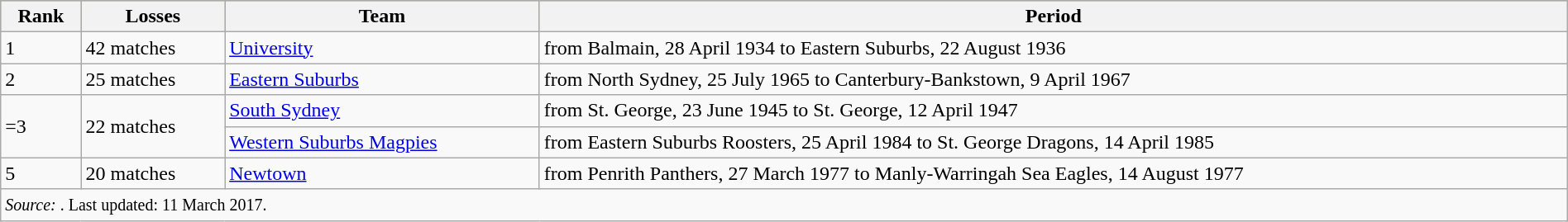<table class="wikitable" style="width:100%">
<tr style="background:#bdb76b;">
<th>Rank</th>
<th>Losses</th>
<th>Team</th>
<th>Period</th>
</tr>
<tr>
<td>1</td>
<td>42 matches</td>
<td><a href='#'>University</a></td>
<td>from Balmain, 28 April 1934 to Eastern Suburbs, 22 August 1936</td>
</tr>
<tr>
<td>2</td>
<td>25 matches</td>
<td><a href='#'>Eastern Suburbs</a></td>
<td>from North Sydney, 25 July 1965 to Canterbury-Bankstown, 9 April 1967</td>
</tr>
<tr>
<td rowspan="2">=3</td>
<td rowspan="2">22 matches</td>
<td><a href='#'>South Sydney</a></td>
<td>from St. George, 23 June 1945 to St. George, 12 April 1947</td>
</tr>
<tr>
<td><a href='#'>Western Suburbs Magpies</a></td>
<td>from Eastern Suburbs Roosters, 25 April 1984 to St. George Dragons, 14 April 1985</td>
</tr>
<tr>
<td>5</td>
<td>20 matches</td>
<td><a href='#'>Newtown</a></td>
<td>from Penrith Panthers, 27 March 1977 to Manly-Warringah Sea Eagles, 14 August 1977</td>
</tr>
<tr>
<td colspan=4><small><em>Source: </em>. Last updated: 11 March 2017.</small></td>
</tr>
</table>
